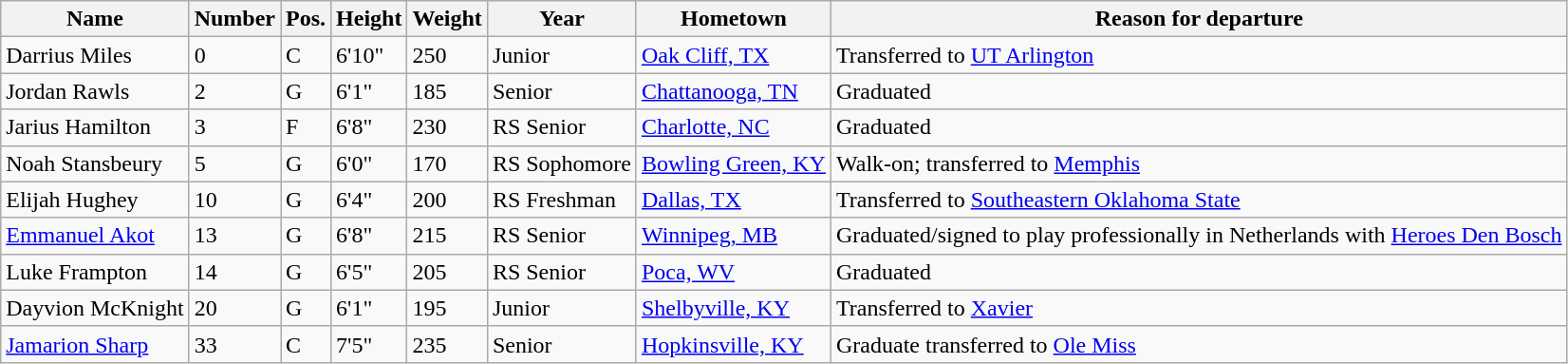<table class="wikitable sortable" border="1">
<tr>
<th>Name</th>
<th>Number</th>
<th>Pos.</th>
<th>Height</th>
<th>Weight</th>
<th>Year</th>
<th>Hometown</th>
<th class="unsortable">Reason for departure</th>
</tr>
<tr>
<td>Darrius Miles</td>
<td>0</td>
<td>C</td>
<td>6'10"</td>
<td>250</td>
<td>Junior</td>
<td><a href='#'>Oak Cliff, TX</a></td>
<td>Transferred to <a href='#'>UT Arlington</a></td>
</tr>
<tr>
<td>Jordan Rawls</td>
<td>2</td>
<td>G</td>
<td>6'1"</td>
<td>185</td>
<td>Senior</td>
<td><a href='#'>Chattanooga, TN</a></td>
<td>Graduated</td>
</tr>
<tr>
<td>Jarius Hamilton</td>
<td>3</td>
<td>F</td>
<td>6'8"</td>
<td>230</td>
<td>RS Senior</td>
<td><a href='#'>Charlotte, NC</a></td>
<td>Graduated</td>
</tr>
<tr>
<td>Noah Stansbeury</td>
<td>5</td>
<td>G</td>
<td>6'0"</td>
<td>170</td>
<td>RS Sophomore</td>
<td><a href='#'>Bowling Green, KY</a></td>
<td>Walk-on; transferred to <a href='#'>Memphis</a></td>
</tr>
<tr>
<td>Elijah Hughey</td>
<td>10</td>
<td>G</td>
<td>6'4"</td>
<td>200</td>
<td>RS Freshman</td>
<td><a href='#'>Dallas, TX</a></td>
<td>Transferred to <a href='#'>Southeastern Oklahoma State</a></td>
</tr>
<tr>
<td><a href='#'>Emmanuel Akot</a></td>
<td>13</td>
<td>G</td>
<td>6'8"</td>
<td>215</td>
<td>RS Senior</td>
<td><a href='#'>Winnipeg, MB</a></td>
<td>Graduated/signed to play professionally in Netherlands with <a href='#'>Heroes Den Bosch</a></td>
</tr>
<tr>
<td>Luke Frampton</td>
<td>14</td>
<td>G</td>
<td>6'5"</td>
<td>205</td>
<td>RS Senior</td>
<td><a href='#'>Poca, WV</a></td>
<td>Graduated</td>
</tr>
<tr>
<td>Dayvion McKnight</td>
<td>20</td>
<td>G</td>
<td>6'1"</td>
<td>195</td>
<td>Junior</td>
<td><a href='#'>Shelbyville, KY</a></td>
<td>Transferred to <a href='#'>Xavier</a></td>
</tr>
<tr>
<td><a href='#'>Jamarion Sharp</a></td>
<td>33</td>
<td>C</td>
<td>7'5"</td>
<td>235</td>
<td>Senior</td>
<td><a href='#'>Hopkinsville, KY</a></td>
<td>Graduate transferred to <a href='#'>Ole Miss</a></td>
</tr>
</table>
